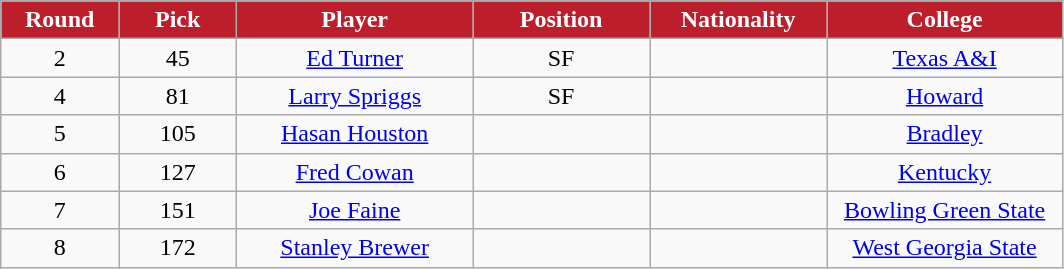<table class="wikitable sortable sortable">
<tr>
<th style="background:#BC1E2C; color:#FFFFFF" width="10%">Round</th>
<th style="background:#BC1E2C; color:#FFFFFF" width="10%">Pick</th>
<th style="background:#BC1E2C; color:#FFFFFF" width="20%">Player</th>
<th style="background:#BC1E2C; color:#FFFFFF" width="15%">Position</th>
<th style="background:#BC1E2C; color:#FFFFFF" width="15%">Nationality</th>
<th style="background:#BC1E2C; color:#FFFFFF" width="20%">College</th>
</tr>
<tr style="text-align: center">
<td>2</td>
<td>45</td>
<td><a href='#'>Ed Turner</a></td>
<td>SF</td>
<td></td>
<td><a href='#'>Texas A&I</a></td>
</tr>
<tr style="text-align: center">
<td>4</td>
<td>81</td>
<td><a href='#'>Larry Spriggs</a></td>
<td>SF</td>
<td></td>
<td><a href='#'>Howard</a></td>
</tr>
<tr style="text-align: center">
<td>5</td>
<td>105</td>
<td><a href='#'>Hasan Houston</a></td>
<td></td>
<td></td>
<td><a href='#'>Bradley</a></td>
</tr>
<tr style="text-align: center">
<td>6</td>
<td>127</td>
<td><a href='#'>Fred Cowan</a></td>
<td></td>
<td></td>
<td><a href='#'>Kentucky</a></td>
</tr>
<tr style="text-align: center">
<td>7</td>
<td>151</td>
<td><a href='#'>Joe Faine</a></td>
<td></td>
<td></td>
<td><a href='#'>Bowling Green State</a></td>
</tr>
<tr style="text-align: center">
<td>8</td>
<td>172</td>
<td><a href='#'>Stanley Brewer</a></td>
<td></td>
<td></td>
<td><a href='#'>West Georgia State</a></td>
</tr>
</table>
